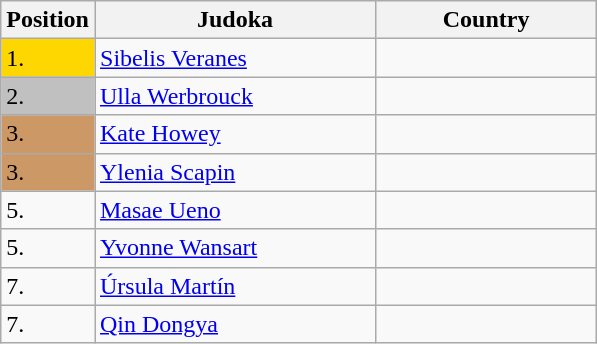<table class=wikitable>
<tr>
<th>Position</th>
<th width=180>Judoka</th>
<th width=140>Country</th>
</tr>
<tr>
<td bgcolor=gold>1.</td>
<td><a href='#'>Sibelis Veranes</a></td>
<td></td>
</tr>
<tr>
<td bgcolor=silver>2.</td>
<td><a href='#'>Ulla Werbrouck</a></td>
<td></td>
</tr>
<tr>
<td bgcolor=CC9966>3.</td>
<td><a href='#'>Kate Howey</a></td>
<td></td>
</tr>
<tr>
<td bgcolor=CC9966>3.</td>
<td><a href='#'>Ylenia Scapin</a></td>
<td></td>
</tr>
<tr>
<td>5.</td>
<td><a href='#'>Masae Ueno</a></td>
<td></td>
</tr>
<tr>
<td>5.</td>
<td><a href='#'>Yvonne Wansart</a></td>
<td></td>
</tr>
<tr>
<td>7.</td>
<td><a href='#'>Úrsula Martín</a></td>
<td></td>
</tr>
<tr>
<td>7.</td>
<td><a href='#'>Qin Dongya</a></td>
<td></td>
</tr>
</table>
